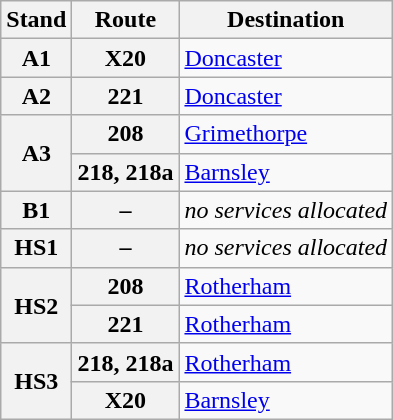<table class="wikitable">
<tr>
<th><strong>Stand</strong></th>
<th><strong>Route</strong></th>
<th><strong>Destination</strong></th>
</tr>
<tr>
<th>A1</th>
<th>X20</th>
<td><a href='#'>Doncaster</a>    </td>
</tr>
<tr>
<th>A2</th>
<th>221</th>
<td><a href='#'>Doncaster</a>    </td>
</tr>
<tr>
<th rowspan="2">A3</th>
<th>208</th>
<td><a href='#'>Grimethorpe</a>  </td>
</tr>
<tr>
<th>218, 218a</th>
<td><a href='#'>Barnsley</a>    </td>
</tr>
<tr>
<th>B1</th>
<th>–</th>
<td><em>no services allocated</em></td>
</tr>
<tr>
<th>HS1</th>
<th>–</th>
<td><em>no services allocated</em></td>
</tr>
<tr>
<th rowspan="2">HS2</th>
<th>208</th>
<td><a href='#'>Rotherham</a>     </td>
</tr>
<tr>
<th>221</th>
<td><a href='#'>Rotherham</a>     </td>
</tr>
<tr>
<th rowspan="2">HS3</th>
<th>218, 218a</th>
<td><a href='#'>Rotherham</a>     </td>
</tr>
<tr>
<th>X20</th>
<td><a href='#'>Barnsley</a>    </td>
</tr>
</table>
